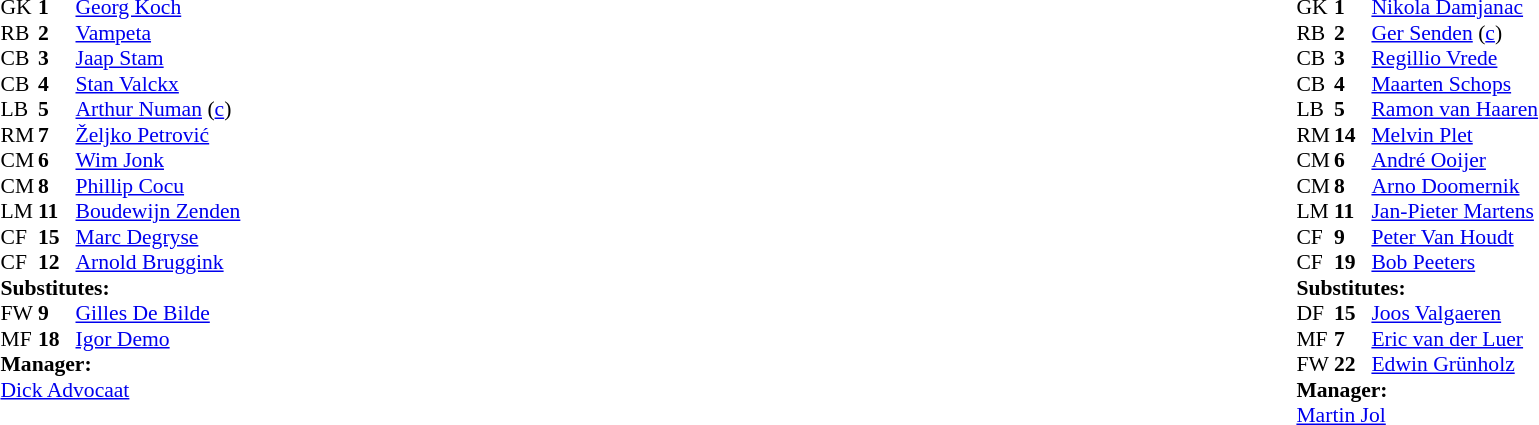<table width="100%">
<tr>
<td valign="top" width="50%"><br><table style="font-size: 90%" cellspacing="0" cellpadding="0">
<tr>
<td colspan="4"></td>
</tr>
<tr>
<th width="25"></th>
<th width="25"></th>
</tr>
<tr>
<td>GK</td>
<td><strong>1</strong></td>
<td> <a href='#'>Georg Koch</a></td>
</tr>
<tr>
<td>RB</td>
<td><strong>2</strong></td>
<td> <a href='#'>Vampeta</a></td>
<td></td>
</tr>
<tr>
<td>CB</td>
<td><strong>3</strong></td>
<td> <a href='#'>Jaap Stam</a></td>
</tr>
<tr>
<td>CB</td>
<td><strong>4</strong></td>
<td> <a href='#'>Stan Valckx</a></td>
</tr>
<tr>
<td>LB</td>
<td><strong>5</strong></td>
<td> <a href='#'>Arthur Numan</a> (<a href='#'>c</a>)</td>
</tr>
<tr>
<td>RM</td>
<td><strong>7</strong></td>
<td> <a href='#'>Željko Petrović</a></td>
</tr>
<tr>
<td>CM</td>
<td><strong>6</strong></td>
<td> <a href='#'>Wim Jonk</a></td>
</tr>
<tr>
<td>CM</td>
<td><strong>8</strong></td>
<td> <a href='#'>Phillip Cocu</a></td>
</tr>
<tr>
<td>LM</td>
<td><strong>11</strong></td>
<td> <a href='#'>Boudewijn Zenden</a></td>
</tr>
<tr>
<td>CF</td>
<td><strong>15</strong></td>
<td> <a href='#'>Marc Degryse</a></td>
<td></td>
<td></td>
</tr>
<tr>
<td>CF</td>
<td><strong>12</strong></td>
<td> <a href='#'>Arnold Bruggink</a></td>
<td></td>
<td></td>
</tr>
<tr>
<td colspan=4><strong>Substitutes:</strong></td>
</tr>
<tr>
<td>FW</td>
<td><strong>9</strong></td>
<td> <a href='#'>Gilles De Bilde</a></td>
<td></td>
<td></td>
</tr>
<tr>
<td>MF</td>
<td><strong>18</strong></td>
<td> <a href='#'>Igor Demo</a></td>
<td></td>
<td></td>
</tr>
<tr>
<td colspan=4><strong>Manager:</strong></td>
</tr>
<tr>
<td colspan="4"> <a href='#'>Dick Advocaat</a></td>
</tr>
</table>
</td>
<td valign="top" width="50%"><br><table style="font-size: 90%" cellspacing="0" cellpadding="0" align=center>
<tr>
<td colspan="4"></td>
</tr>
<tr>
<th width="25"></th>
<th width="25"></th>
</tr>
<tr>
<td>GK</td>
<td><strong>1</strong></td>
<td> <a href='#'>Nikola Damjanac</a></td>
</tr>
<tr>
<td>RB</td>
<td><strong>2</strong></td>
<td> <a href='#'>Ger Senden</a> (<a href='#'>c</a>)</td>
<td></td>
</tr>
<tr>
<td>CB</td>
<td><strong>3</strong></td>
<td> <a href='#'>Regillio Vrede</a></td>
</tr>
<tr>
<td>CB</td>
<td><strong>4</strong></td>
<td> <a href='#'>Maarten Schops</a></td>
<td></td>
<td></td>
</tr>
<tr>
<td>LB</td>
<td><strong>5</strong></td>
<td> <a href='#'>Ramon van Haaren</a></td>
</tr>
<tr>
<td>RM</td>
<td><strong>14</strong></td>
<td> <a href='#'>Melvin Plet</a></td>
<td></td>
<td></td>
</tr>
<tr>
<td>CM</td>
<td><strong>6</strong></td>
<td> <a href='#'>André Ooijer</a></td>
</tr>
<tr>
<td>CM</td>
<td><strong>8</strong></td>
<td> <a href='#'>Arno Doomernik</a></td>
</tr>
<tr>
<td>LM</td>
<td><strong>11</strong></td>
<td> <a href='#'>Jan-Pieter Martens</a></td>
<td></td>
<td></td>
</tr>
<tr>
<td>CF</td>
<td><strong>9</strong></td>
<td> <a href='#'>Peter Van Houdt</a></td>
</tr>
<tr>
<td>CF</td>
<td><strong>19</strong></td>
<td> <a href='#'>Bob Peeters</a></td>
</tr>
<tr>
<td colspan=4><strong>Substitutes:</strong></td>
</tr>
<tr>
<td>DF</td>
<td><strong>15</strong></td>
<td> <a href='#'>Joos Valgaeren</a></td>
<td></td>
<td></td>
</tr>
<tr>
<td>MF</td>
<td><strong>7</strong></td>
<td> <a href='#'>Eric van der Luer</a></td>
<td></td>
<td></td>
</tr>
<tr>
<td>FW</td>
<td><strong>22</strong></td>
<td> <a href='#'>Edwin Grünholz</a></td>
<td></td>
<td></td>
</tr>
<tr>
<td colspan=4><strong>Manager:</strong></td>
</tr>
<tr>
<td colspan="4"> <a href='#'>Martin Jol</a></td>
</tr>
</table>
</td>
</tr>
</table>
